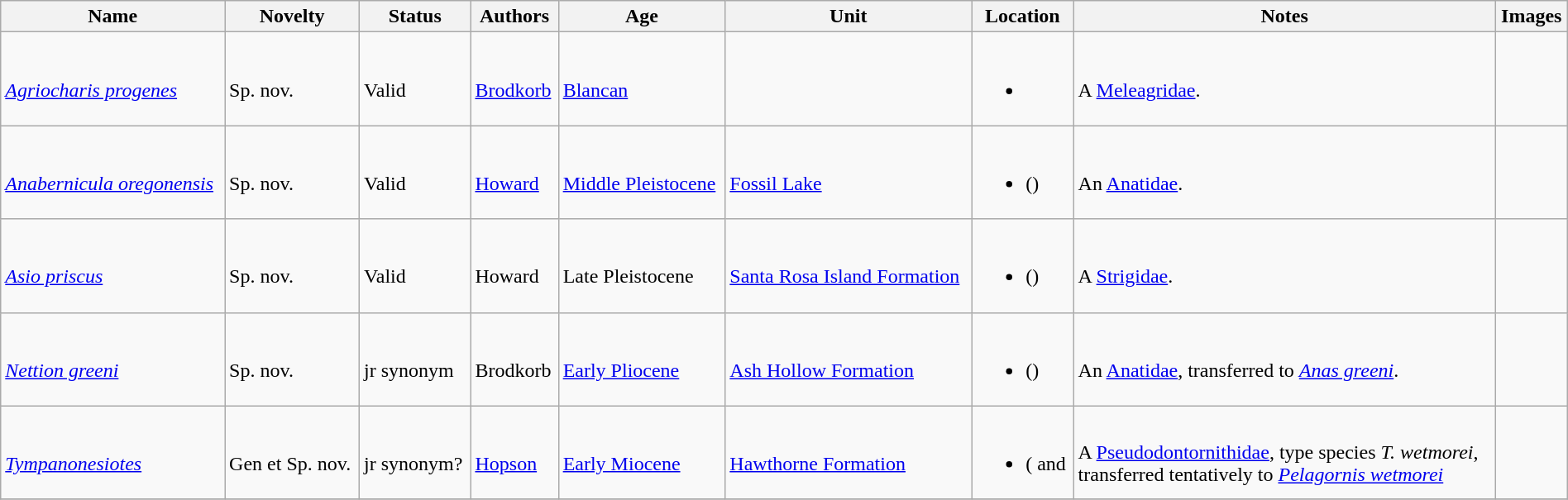<table class="wikitable sortable" align="center" width="100%">
<tr>
<th>Name</th>
<th>Novelty</th>
<th>Status</th>
<th>Authors</th>
<th>Age</th>
<th>Unit</th>
<th>Location</th>
<th>Notes</th>
<th>Images</th>
</tr>
<tr>
<td><br><em><a href='#'>Agriocharis progenes</a></em> </td>
<td><br>Sp. nov.</td>
<td><br>Valid</td>
<td><br><a href='#'>Brodkorb</a></td>
<td><br><a href='#'>Blancan</a></td>
<td></td>
<td><br><ul><li></li></ul></td>
<td><br>A <a href='#'>Meleagridae</a>.</td>
<td></td>
</tr>
<tr>
<td><br><em><a href='#'>Anabernicula oregonensis</a></em> </td>
<td><br>Sp. nov.</td>
<td><br>Valid</td>
<td><br><a href='#'>Howard</a></td>
<td><br><a href='#'>Middle Pleistocene</a></td>
<td><br><a href='#'>Fossil Lake</a></td>
<td><br><ul><li> ()</li></ul></td>
<td><br>An <a href='#'>Anatidae</a>.</td>
<td></td>
</tr>
<tr>
<td><br><em><a href='#'>Asio priscus</a></em> </td>
<td><br>Sp. nov.</td>
<td><br>Valid</td>
<td><br>Howard</td>
<td><br>Late Pleistocene</td>
<td><br><a href='#'>Santa Rosa Island Formation</a></td>
<td><br><ul><li> ()</li></ul></td>
<td><br>A <a href='#'>Strigidae</a>.</td>
<td></td>
</tr>
<tr>
<td><br><em><a href='#'>Nettion greeni</a></em> </td>
<td><br>Sp. nov.</td>
<td><br>jr synonym</td>
<td><br>Brodkorb</td>
<td><br><a href='#'>Early Pliocene</a></td>
<td><br><a href='#'>Ash Hollow Formation</a></td>
<td><br><ul><li> ()</li></ul></td>
<td><br>An <a href='#'>Anatidae</a>, transferred to <em><a href='#'>Anas greeni</a></em>.</td>
<td></td>
</tr>
<tr>
<td><br><em><a href='#'>Tympanonesiotes</a></em> </td>
<td><br>Gen et Sp. nov.</td>
<td><br>jr synonym?</td>
<td><br><a href='#'>Hopson</a></td>
<td><br><a href='#'>Early Miocene</a></td>
<td><br><a href='#'>Hawthorne Formation</a></td>
<td><br><ul><li> ( and </li></ul></td>
<td><br>A <a href='#'>Pseudodontornithidae</a>, type species <em>T. wetmorei</em>,<br> transferred tentatively to <em><a href='#'>Pelagornis wetmorei</a></em></td>
<td></td>
</tr>
<tr>
</tr>
</table>
